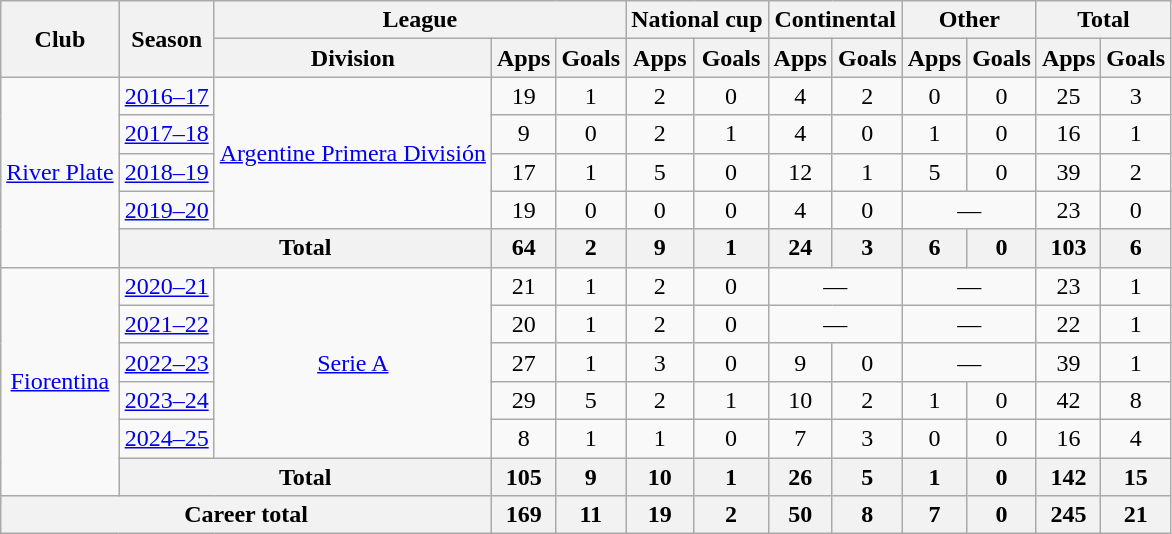<table class="wikitable" style="text-align:center">
<tr>
<th rowspan="2">Club</th>
<th rowspan="2">Season</th>
<th colspan="3">League</th>
<th colspan="2">National cup</th>
<th colspan="2">Continental</th>
<th colspan="2">Other</th>
<th colspan="2">Total</th>
</tr>
<tr>
<th>Division</th>
<th>Apps</th>
<th>Goals</th>
<th>Apps</th>
<th>Goals</th>
<th>Apps</th>
<th>Goals</th>
<th>Apps</th>
<th>Goals</th>
<th>Apps</th>
<th>Goals</th>
</tr>
<tr>
<td rowspan="5"><a href='#'>River Plate</a></td>
<td><a href='#'>2016–17</a></td>
<td rowspan="4"><a href='#'>Argentine Primera División</a></td>
<td>19</td>
<td>1</td>
<td>2</td>
<td>0</td>
<td>4</td>
<td>2</td>
<td>0</td>
<td>0</td>
<td>25</td>
<td>3</td>
</tr>
<tr>
<td><a href='#'>2017–18</a></td>
<td>9</td>
<td>0</td>
<td>2</td>
<td>1</td>
<td>4</td>
<td>0</td>
<td>1</td>
<td 0>0</td>
<td>16</td>
<td>1</td>
</tr>
<tr>
<td><a href='#'>2018–19</a></td>
<td>17</td>
<td>1</td>
<td>5</td>
<td>0</td>
<td>12</td>
<td>1</td>
<td>5</td>
<td 0>0</td>
<td>39</td>
<td>2</td>
</tr>
<tr>
<td><a href='#'>2019–20</a></td>
<td>19</td>
<td>0</td>
<td>0</td>
<td>0</td>
<td>4</td>
<td>0</td>
<td colspan="2">—</td>
<td>23</td>
<td>0</td>
</tr>
<tr>
<th colspan="2">Total</th>
<th>64</th>
<th>2</th>
<th>9</th>
<th>1</th>
<th>24</th>
<th>3</th>
<th>6</th>
<th>0</th>
<th>103</th>
<th>6</th>
</tr>
<tr>
<td rowspan="6"><a href='#'>Fiorentina</a></td>
<td><a href='#'>2020–21</a></td>
<td rowspan="5"><a href='#'>Serie A</a></td>
<td>21</td>
<td>1</td>
<td>2</td>
<td>0</td>
<td colspan="2">—</td>
<td colspan="2">—</td>
<td>23</td>
<td>1</td>
</tr>
<tr>
<td><a href='#'>2021–22</a></td>
<td>20</td>
<td>1</td>
<td>2</td>
<td>0</td>
<td colspan="2">—</td>
<td colspan="2">—</td>
<td>22</td>
<td>1</td>
</tr>
<tr>
<td><a href='#'>2022–23</a></td>
<td>27</td>
<td>1</td>
<td>3</td>
<td>0</td>
<td>9</td>
<td>0</td>
<td colspan="2">—</td>
<td>39</td>
<td>1</td>
</tr>
<tr>
<td><a href='#'>2023–24</a></td>
<td>29</td>
<td>5</td>
<td>2</td>
<td>1</td>
<td>10</td>
<td>2</td>
<td>1</td>
<td>0</td>
<td>42</td>
<td>8</td>
</tr>
<tr>
<td><a href='#'>2024–25</a></td>
<td>8</td>
<td>1</td>
<td>1</td>
<td>0</td>
<td>7</td>
<td>3</td>
<td>0</td>
<td>0</td>
<td>16</td>
<td>4</td>
</tr>
<tr>
<th colspan="2">Total</th>
<th>105</th>
<th>9</th>
<th>10</th>
<th>1</th>
<th>26</th>
<th>5</th>
<th>1</th>
<th>0</th>
<th>142</th>
<th>15</th>
</tr>
<tr>
<th colspan="3">Career total</th>
<th>169</th>
<th>11</th>
<th>19</th>
<th>2</th>
<th>50</th>
<th>8</th>
<th>7</th>
<th>0</th>
<th>245</th>
<th>21</th>
</tr>
</table>
